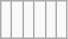<table class="wikitable">
<tr>
<td><br></td>
<td><br></td>
<td><br></td>
<td><br></td>
<td><br></td>
<td><br></td>
</tr>
</table>
